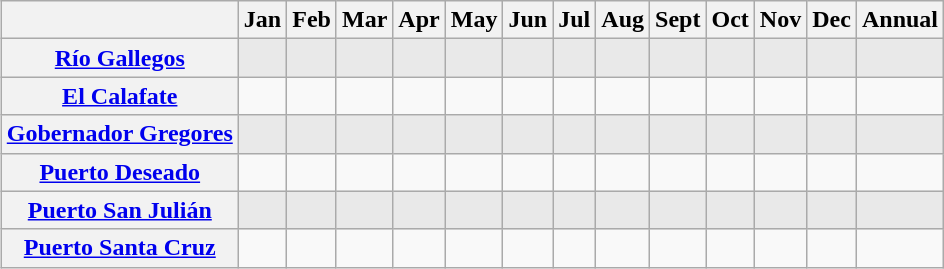<table class="wikitable sortable collapsible collapsed" cellpadding=0 cellspacing=2 align="left" style=" margin:1em; padding:0.5em; text-align:left; margin-left:3px; font-size:100%">
<tr align="center">
<th></th>
<th>Jan</th>
<th>Feb</th>
<th>Mar</th>
<th>Apr</th>
<th>May</th>
<th>Jun</th>
<th>Jul</th>
<th>Aug</th>
<th>Sept</th>
<th>Oct</th>
<th>Nov</th>
<th>Dec</th>
<th>Annual</th>
</tr>
<tr align="center" bgcolor="#e9e9e9">
<th align="left"><a href='#'>Río Gallegos</a></th>
<td></td>
<td></td>
<td></td>
<td></td>
<td></td>
<td></td>
<td></td>
<td></td>
<td></td>
<td></td>
<td></td>
<td></td>
<td></td>
</tr>
<tr align="center">
<th align="left"><a href='#'>El Calafate</a></th>
<td></td>
<td></td>
<td></td>
<td></td>
<td></td>
<td></td>
<td></td>
<td></td>
<td></td>
<td></td>
<td></td>
<td></td>
<td></td>
</tr>
<tr align="center" bgcolor="#e9e9e9">
<th align="left"><a href='#'>Gobernador Gregores</a></th>
<td></td>
<td></td>
<td></td>
<td></td>
<td></td>
<td></td>
<td></td>
<td></td>
<td></td>
<td></td>
<td></td>
<td></td>
<td></td>
</tr>
<tr align="center">
<th align="left"><a href='#'>Puerto Deseado</a></th>
<td></td>
<td></td>
<td></td>
<td></td>
<td></td>
<td></td>
<td></td>
<td></td>
<td></td>
<td></td>
<td></td>
<td></td>
<td></td>
</tr>
<tr align="center" bgcolor="#e9e9e9">
<th align="left"><a href='#'>Puerto San Julián</a></th>
<td></td>
<td></td>
<td></td>
<td></td>
<td></td>
<td></td>
<td></td>
<td></td>
<td></td>
<td></td>
<td></td>
<td></td>
<td></td>
</tr>
<tr align="center">
<th align="left"><a href='#'>Puerto Santa Cruz</a></th>
<td></td>
<td></td>
<td></td>
<td></td>
<td></td>
<td></td>
<td></td>
<td></td>
<td></td>
<td></td>
<td></td>
<td></td>
<td></td>
</tr>
</table>
